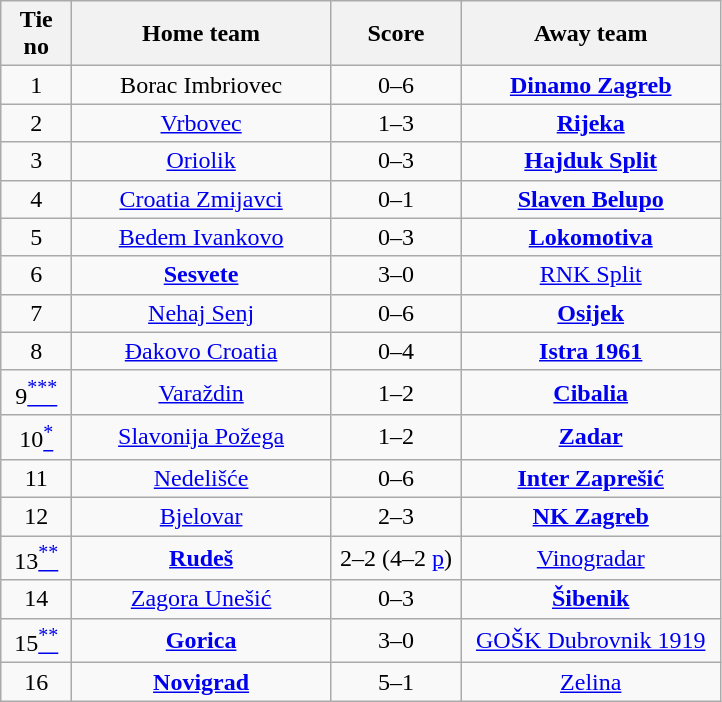<table class="wikitable" style="text-align: center">
<tr>
<th width=40>Tie no</th>
<th width=165>Home team</th>
<th width=80>Score</th>
<th width=165>Away team</th>
</tr>
<tr>
<td>1</td>
<td>Borac Imbriovec</td>
<td>0–6</td>
<td><strong><a href='#'>Dinamo Zagreb</a></strong></td>
</tr>
<tr>
<td>2</td>
<td><a href='#'>Vrbovec</a></td>
<td>1–3</td>
<td><strong><a href='#'>Rijeka</a></strong></td>
</tr>
<tr>
<td>3</td>
<td><a href='#'>Oriolik</a></td>
<td>0–3</td>
<td><strong><a href='#'>Hajduk Split</a></strong></td>
</tr>
<tr>
<td>4</td>
<td><a href='#'>Croatia Zmijavci</a></td>
<td>0–1</td>
<td><strong><a href='#'>Slaven Belupo</a></strong></td>
</tr>
<tr>
<td>5</td>
<td><a href='#'>Bedem Ivankovo</a></td>
<td>0–3</td>
<td><strong><a href='#'>Lokomotiva</a></strong></td>
</tr>
<tr>
<td>6</td>
<td><strong><a href='#'>Sesvete</a></strong></td>
<td>3–0</td>
<td><a href='#'>RNK Split</a></td>
</tr>
<tr>
<td>7</td>
<td><a href='#'>Nehaj Senj</a></td>
<td>0–6</td>
<td><strong><a href='#'>Osijek</a></strong></td>
</tr>
<tr>
<td>8</td>
<td><a href='#'>Đakovo Croatia</a></td>
<td>0–4</td>
<td><strong><a href='#'>Istra 1961</a></strong></td>
</tr>
<tr>
<td>9<a href='#'><sup>***</sup></a></td>
<td><a href='#'>Varaždin</a></td>
<td>1–2</td>
<td><strong><a href='#'>Cibalia</a></strong></td>
</tr>
<tr>
<td>10<a href='#'><sup>*</sup></a></td>
<td><a href='#'>Slavonija Požega</a></td>
<td>1–2</td>
<td><strong><a href='#'>Zadar</a></strong></td>
</tr>
<tr>
<td>11</td>
<td><a href='#'>Nedelišće</a></td>
<td>0–6</td>
<td><strong><a href='#'>Inter Zaprešić</a></strong></td>
</tr>
<tr>
<td>12</td>
<td><a href='#'>Bjelovar</a></td>
<td>2–3</td>
<td><strong><a href='#'>NK Zagreb</a></strong></td>
</tr>
<tr>
<td>13<a href='#'><sup>**</sup></a></td>
<td><strong><a href='#'>Rudeš</a></strong></td>
<td>2–2 (4–2 <a href='#'>p</a>)</td>
<td><a href='#'>Vinogradar</a></td>
</tr>
<tr>
<td>14</td>
<td><a href='#'>Zagora Unešić</a></td>
<td>0–3</td>
<td><strong><a href='#'>Šibenik</a></strong></td>
</tr>
<tr>
<td>15<a href='#'><sup>**</sup></a></td>
<td><strong><a href='#'>Gorica</a></strong></td>
<td>3–0</td>
<td><a href='#'>GOŠK Dubrovnik 1919</a></td>
</tr>
<tr>
<td>16</td>
<td><strong><a href='#'>Novigrad</a></strong></td>
<td>5–1</td>
<td><a href='#'>Zelina</a></td>
</tr>
</table>
